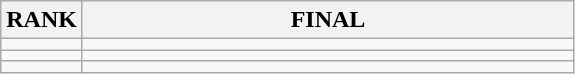<table class="wikitable">
<tr>
<th>RANK</th>
<th style="width: 20em">FINAL</th>
</tr>
<tr>
<td align="center"></td>
<td></td>
</tr>
<tr>
<td align="center"></td>
<td></td>
</tr>
<tr>
<td align="center"></td>
<td></td>
</tr>
</table>
